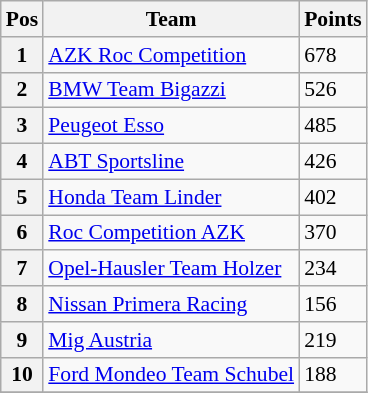<table class="wikitable" style="font-size: 90%">
<tr>
<th>Pos</th>
<th>Team</th>
<th>Points</th>
</tr>
<tr>
<th>1</th>
<td><a href='#'>AZK Roc Competition</a></td>
<td>678</td>
</tr>
<tr>
<th>2</th>
<td><a href='#'>BMW Team Bigazzi</a></td>
<td>526</td>
</tr>
<tr>
<th>3</th>
<td><a href='#'>Peugeot Esso</a></td>
<td>485</td>
</tr>
<tr>
<th>4</th>
<td><a href='#'>ABT Sportsline</a></td>
<td>426</td>
</tr>
<tr>
<th>5</th>
<td><a href='#'>Honda Team Linder</a></td>
<td>402</td>
</tr>
<tr>
<th>6</th>
<td><a href='#'>Roc Competition AZK</a></td>
<td>370</td>
</tr>
<tr>
<th>7</th>
<td><a href='#'>Opel-Hausler Team Holzer</a></td>
<td>234</td>
</tr>
<tr>
<th>8</th>
<td><a href='#'>Nissan Primera Racing</a></td>
<td>156</td>
</tr>
<tr>
<th>9</th>
<td><a href='#'>Mig Austria</a></td>
<td>219</td>
</tr>
<tr>
<th>10</th>
<td><a href='#'>Ford Mondeo Team Schubel</a></td>
<td>188</td>
</tr>
<tr>
</tr>
</table>
